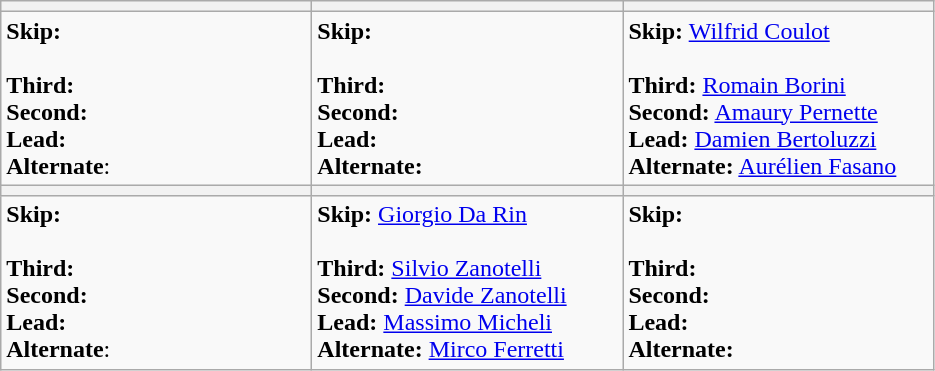<table class="wikitable">
<tr>
<th bgcolor="#efefef" width="200"></th>
<th bgcolor="#efefef" width="200"></th>
<th bgcolor="#efefef" width="200"></th>
</tr>
<tr align=center>
<td align=left><strong>Skip:</strong>  <br><br><strong>Third:</strong>  <br>
<strong>Second:</strong>  <br>
<strong>Lead:</strong>  <br>
<strong>Alternate</strong>:</td>
<td align=left><strong>Skip:</strong>  <br><br><strong>Third:</strong> <br>
<strong>Second:</strong> <br>
<strong>Lead:</strong>  <br>
<strong>Alternate:</strong></td>
<td align=left><strong>Skip:</strong> <a href='#'>Wilfrid Coulot</a> <br><br><strong>Third:</strong> <a href='#'>Romain Borini</a> <br>
<strong>Second:</strong> <a href='#'>Amaury Pernette</a> <br>
<strong>Lead:</strong> <a href='#'>Damien Bertoluzzi</a> <br>
<strong>Alternate:</strong> <a href='#'>Aurélien Fasano</a></td>
</tr>
<tr>
<th bgcolor="#efefef" width="200"></th>
<th bgcolor="#efefef" width="200"></th>
<th bgcolor="#efefef" width="200"></th>
</tr>
<tr align=center>
<td align=left><strong>Skip:</strong>  <br><br><strong>Third:</strong>  <br>
<strong>Second:</strong>  <br>
<strong>Lead:</strong>  <br>
<strong>Alternate</strong>:</td>
<td align=left><strong>Skip:</strong> <a href='#'>Giorgio Da Rin</a> <br><br><strong>Third:</strong> <a href='#'>Silvio Zanotelli</a> <br>
<strong>Second:</strong> <a href='#'>Davide Zanotelli</a> <br>
<strong>Lead:</strong> <a href='#'>Massimo Micheli</a> <br>
<strong>Alternate:</strong> <a href='#'>Mirco Ferretti</a></td>
<td align=left><strong>Skip:</strong>  <br><br><strong>Third:</strong>  <br>
<strong>Second:</strong>  <br>
<strong>Lead:</strong>  <br>
<strong>Alternate:</strong></td>
</tr>
</table>
